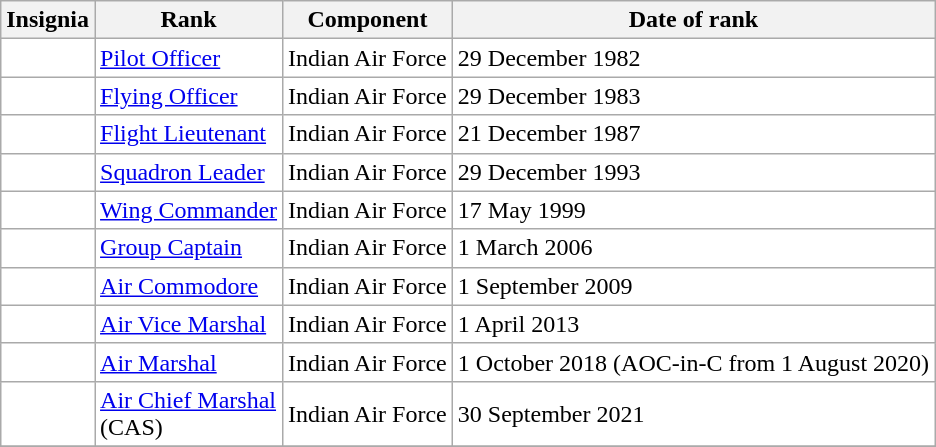<table class="wikitable" style="background:white">
<tr>
<th>Insignia</th>
<th>Rank</th>
<th>Component</th>
<th>Date of rank</th>
</tr>
<tr>
<td align="center"></td>
<td><a href='#'>Pilot Officer</a></td>
<td>Indian Air Force</td>
<td>29 December 1982</td>
</tr>
<tr>
<td align="center"></td>
<td><a href='#'>Flying Officer</a></td>
<td>Indian Air Force</td>
<td>29 December 1983</td>
</tr>
<tr>
<td align="center"></td>
<td><a href='#'>Flight Lieutenant</a></td>
<td>Indian Air Force</td>
<td>21 December 1987</td>
</tr>
<tr>
<td align="center"></td>
<td><a href='#'>Squadron Leader</a></td>
<td>Indian Air Force</td>
<td>29 December 1993</td>
</tr>
<tr>
<td align="center"></td>
<td><a href='#'>Wing Commander</a></td>
<td>Indian Air Force</td>
<td>17 May 1999</td>
</tr>
<tr>
<td align="center"></td>
<td><a href='#'>Group Captain</a></td>
<td>Indian Air Force</td>
<td>1 March 2006</td>
</tr>
<tr>
<td align="center"></td>
<td><a href='#'>Air Commodore</a></td>
<td>Indian Air Force</td>
<td>1 September 2009</td>
</tr>
<tr>
<td align="center"></td>
<td><a href='#'>Air Vice Marshal</a></td>
<td>Indian Air Force</td>
<td>1 April 2013</td>
</tr>
<tr>
<td align="center"></td>
<td><a href='#'>Air Marshal</a></td>
<td>Indian Air Force</td>
<td>1 October 2018 (AOC-in-C from 1 August 2020)</td>
</tr>
<tr>
<td align="center"></td>
<td><a href='#'>Air Chief Marshal</a><br>(CAS)</td>
<td>Indian Air Force</td>
<td>30 September 2021</td>
</tr>
<tr>
</tr>
</table>
